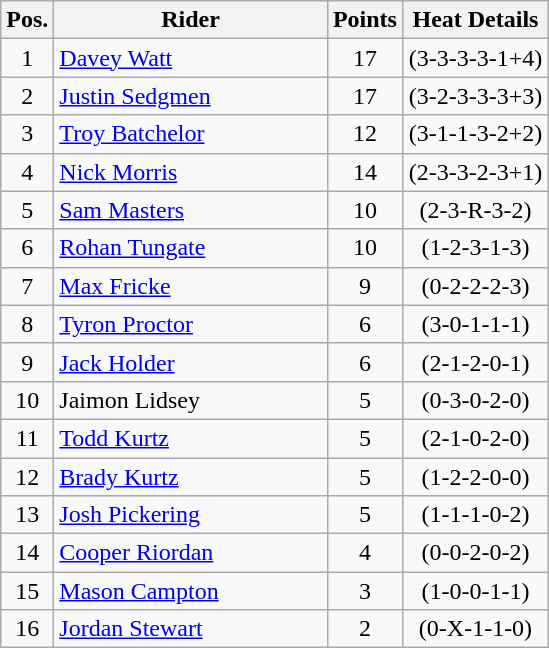<table class=wikitable>
<tr>
<th width=25px>Pos.</th>
<th width=175px>Rider</th>
<th width=40px>Points</th>
<th width=90px>Heat Details</th>
</tr>
<tr align=center >
<td>1</td>
<td align=left><a href='#'>Davey Watt</a></td>
<td>17</td>
<td>(3-3-3-3-1+4)</td>
</tr>
<tr align=center >
<td>2</td>
<td align=left><a href='#'>Justin Sedgmen</a></td>
<td>17</td>
<td>(3-2-3-3-3+3)</td>
</tr>
<tr align=center >
<td>3</td>
<td align=left><a href='#'>Troy Batchelor</a></td>
<td>12</td>
<td>(3-1-1-3-2+2)</td>
</tr>
<tr align=center >
<td>4</td>
<td align=left><a href='#'>Nick Morris</a></td>
<td>14</td>
<td>(2-3-3-2-3+1)</td>
</tr>
<tr align=center >
<td>5</td>
<td align=left><a href='#'>Sam Masters</a></td>
<td>10</td>
<td>(2-3-R-3-2)</td>
</tr>
<tr align=center >
<td>6</td>
<td align=left><a href='#'>Rohan Tungate</a></td>
<td>10</td>
<td>(1-2-3-1-3)</td>
</tr>
<tr align=center >
<td>7</td>
<td align=left><a href='#'>Max Fricke</a></td>
<td>9</td>
<td>(0-2-2-2-3)</td>
</tr>
<tr align=center>
<td>8</td>
<td align=left><a href='#'>Tyron Proctor</a></td>
<td>6</td>
<td>(3-0-1-1-1)</td>
</tr>
<tr align=center>
<td>9</td>
<td align=left><a href='#'>Jack Holder</a></td>
<td>6</td>
<td>(2-1-2-0-1)</td>
</tr>
<tr align=center>
<td>10</td>
<td align=left>Jaimon Lidsey</td>
<td>5</td>
<td>(0-3-0-2-0)</td>
</tr>
<tr align=center>
<td>11</td>
<td align=left><a href='#'>Todd Kurtz</a></td>
<td>5</td>
<td>(2-1-0-2-0)</td>
</tr>
<tr align=center>
<td>12</td>
<td align=left><a href='#'>Brady Kurtz</a></td>
<td>5</td>
<td>(1-2-2-0-0)</td>
</tr>
<tr align=center>
<td>13</td>
<td align=left><a href='#'>Josh Pickering</a></td>
<td>5</td>
<td>(1-1-1-0-2)</td>
</tr>
<tr align=center>
<td>14</td>
<td align=left><a href='#'>Cooper Riordan</a></td>
<td>4</td>
<td>(0-0-2-0-2)</td>
</tr>
<tr align=center>
<td>15</td>
<td align=left><a href='#'>Mason Campton</a></td>
<td>3</td>
<td>(1-0-0-1-1)</td>
</tr>
<tr align=center>
<td>16</td>
<td align=left><a href='#'>Jordan Stewart</a></td>
<td>2</td>
<td>(0-X-1-1-0)</td>
</tr>
</table>
